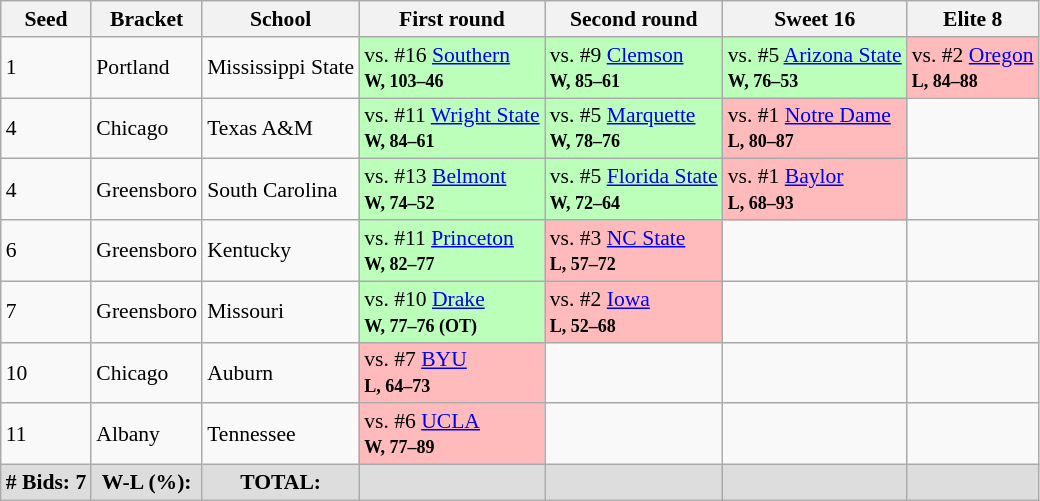<table class="sortable wikitable" style="white-space:nowrap; font-size:90%;">
<tr>
<th>Seed</th>
<th>Bracket</th>
<th>School</th>
<th>First round</th>
<th>Second round</th>
<th>Sweet 16</th>
<th>Elite 8</th>
</tr>
<tr>
<td>1</td>
<td>Portland</td>
<td>Mississippi State</td>
<td style="background:#bfb;">vs. #16 <a href='#'>Southern</a><br><small><strong>W, 103–46</strong></small></td>
<td style="background:#bfb;">vs. #9 <a href='#'>Clemson</a><br><small><strong>W, 85–61</strong></small></td>
<td style="background:#bfb;">vs. #5 <a href='#'>Arizona State</a><br><small><strong>W, 76–53</strong></small></td>
<td style="background:#fbb;">vs. #2 <a href='#'>Oregon</a><br><small><strong>L, 84–88</strong></small></td>
</tr>
<tr>
<td>4</td>
<td>Chicago</td>
<td>Texas A&M</td>
<td style="background:#bfb;">vs. #11 <a href='#'>Wright State</a><br><small><strong>W, 84–61</strong></small></td>
<td style="background:#bfb;">vs. #5 <a href='#'>Marquette</a><br><small><strong>W, 78–76</strong></small></td>
<td style="background:#fbb;">vs. #1 <a href='#'>Notre Dame</a><br><small><strong>L, 80–87</strong></small></td>
<td></td>
</tr>
<tr>
<td>4</td>
<td>Greensboro</td>
<td>South Carolina</td>
<td style="background:#bfb;">vs. #13 <a href='#'>Belmont</a><br><small><strong>W, 74–52</strong></small></td>
<td style="background:#bfb;">vs. #5 <a href='#'>Florida State</a><br><small><strong>W, 72–64</strong></small></td>
<td style="background:#fbb;">vs. #1 <a href='#'>Baylor</a><br><small><strong>L, 68–93</strong></small></td>
<td></td>
</tr>
<tr>
<td>6</td>
<td>Greensboro</td>
<td>Kentucky</td>
<td style="background:#bfb;">vs. #11 <a href='#'>Princeton</a><br><small><strong>W, 82–77</strong></small></td>
<td style="background:#fbb;">vs. #3 <a href='#'>NC State</a><br><small><strong>L, 57–72</strong></small></td>
<td></td>
<td></td>
</tr>
<tr>
<td>7</td>
<td>Greensboro</td>
<td>Missouri</td>
<td style="background:#bfb;">vs. #10 <a href='#'>Drake</a><br><small><strong>W, 77–76 (OT)</strong></small></td>
<td style="background:#fbb;">vs. #2 <a href='#'>Iowa</a><br><small><strong>L, 52–68</strong></small></td>
<td></td>
<td></td>
</tr>
<tr>
<td>10</td>
<td>Chicago</td>
<td>Auburn</td>
<td style="background:#fbb;">vs. #7 <a href='#'>BYU</a><br><small><strong>L, 64–73</strong></small></td>
<td></td>
<td></td>
<td></td>
</tr>
<tr>
<td>11</td>
<td>Albany</td>
<td>Tennessee</td>
<td style="background:#fbb;">vs. #6 <a href='#'>UCLA</a><br><small><strong>W, 77–89</strong></small></td>
<td></td>
<td></td>
<td></td>
</tr>
<tr class="sortbottom"  style="text-align:center; background:#ddd;">
<td><strong># Bids: 7</strong></td>
<td><strong>W-L (%):</strong></td>
<td><strong>TOTAL:</strong> </td>
<td></td>
<td></td>
<td></td>
<td></td>
</tr>
</table>
